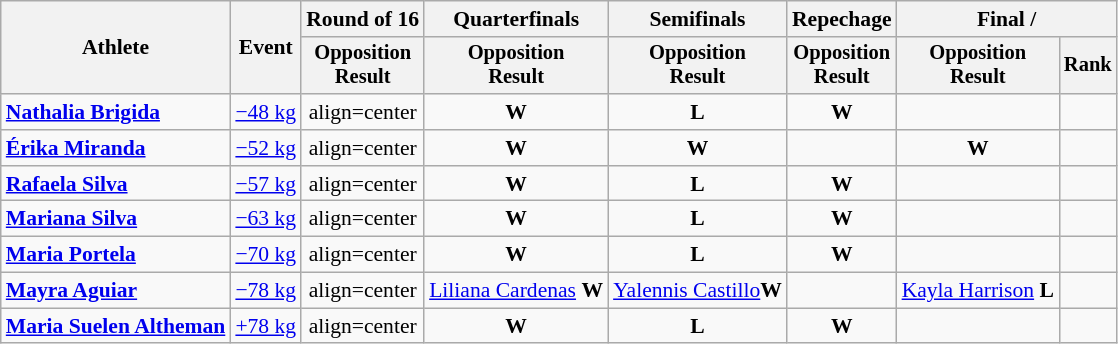<table class="wikitable" style="font-size:90%">
<tr>
<th rowspan=2>Athlete</th>
<th rowspan=2>Event</th>
<th>Round of 16</th>
<th>Quarterfinals</th>
<th>Semifinals</th>
<th>Repechage</th>
<th colspan=2>Final / </th>
</tr>
<tr style="font-size:95%">
<th>Opposition<br>Result</th>
<th>Opposition<br>Result</th>
<th>Opposition<br>Result</th>
<th>Opposition<br>Result</th>
<th>Opposition<br>Result</th>
<th>Rank</th>
</tr>
<tr align=center>
<td align=left><strong><a href='#'>Nathalia Brigida</a></strong></td>
<td align=left><a href='#'>−48 kg</a></td>
<td>align=center </td>
<td><strong>W</strong></td>
<td><strong>L</strong></td>
<td><strong>W</strong></td>
<td></td>
<td></td>
</tr>
<tr align=center>
<td align=left><strong><a href='#'>Érika Miranda</a></strong></td>
<td align=left><a href='#'>−52 kg</a></td>
<td>align=center </td>
<td><strong>W</strong></td>
<td><strong>W</strong></td>
<td></td>
<td><strong>W</strong></td>
<td></td>
</tr>
<tr align=center>
<td align=left><strong><a href='#'>Rafaela Silva</a></strong></td>
<td align=left><a href='#'>−57 kg</a></td>
<td>align=center </td>
<td><strong>W</strong></td>
<td><strong>L</strong></td>
<td><strong>W</strong></td>
<td></td>
<td></td>
</tr>
<tr align=center>
<td align=left><strong><a href='#'>Mariana Silva</a></strong></td>
<td align=left><a href='#'>−63 kg</a></td>
<td>align=center </td>
<td><strong>W</strong></td>
<td><strong>L</strong></td>
<td><strong>W</strong></td>
<td></td>
<td></td>
</tr>
<tr align=center>
<td align=left><strong><a href='#'>Maria Portela</a></strong></td>
<td align=left><a href='#'>−70 kg</a></td>
<td>align=center </td>
<td><strong>W</strong></td>
<td><strong>L</strong></td>
<td><strong>W</strong></td>
<td></td>
<td></td>
</tr>
<tr align=center>
<td align=left><strong><a href='#'>Mayra Aguiar</a></strong></td>
<td align=left><a href='#'>−78 kg</a></td>
<td>align=center </td>
<td><a href='#'>Liliana Cardenas</a> <strong>W</strong></td>
<td><a href='#'>Yalennis Castillo</a><strong>W</strong></td>
<td></td>
<td> <a href='#'>Kayla Harrison</a> <strong>L</strong></td>
<td></td>
</tr>
<tr align=center>
<td align=left><strong><a href='#'>Maria Suelen Altheman</a></strong></td>
<td align=left><a href='#'>+78 kg</a></td>
<td>align=center </td>
<td><strong>W</strong></td>
<td><strong>L</strong></td>
<td><strong>W</strong></td>
<td></td>
<td></td>
</tr>
</table>
